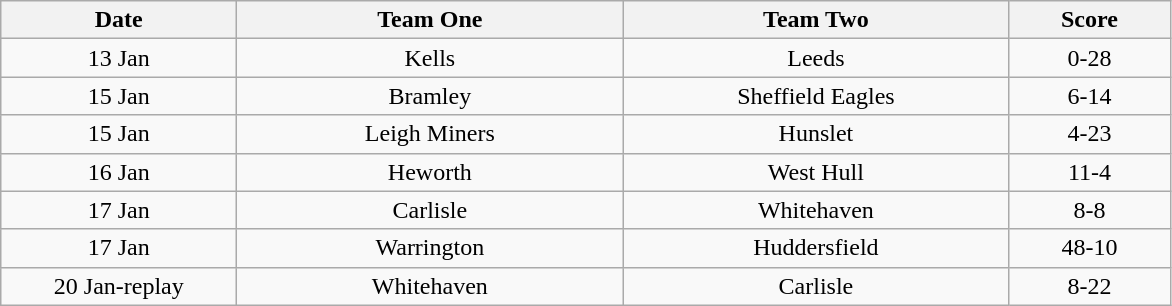<table class="wikitable" style="text-align: center">
<tr>
<th width=150>Date</th>
<th width=250>Team One</th>
<th width=250>Team Two</th>
<th width=100>Score</th>
</tr>
<tr>
<td>13 Jan</td>
<td>Kells</td>
<td>Leeds</td>
<td>0-28</td>
</tr>
<tr>
<td>15 Jan</td>
<td>Bramley</td>
<td>Sheffield Eagles</td>
<td>6-14</td>
</tr>
<tr>
<td>15 Jan</td>
<td>Leigh Miners</td>
<td>Hunslet</td>
<td>4-23</td>
</tr>
<tr>
<td>16 Jan</td>
<td>Heworth</td>
<td>West Hull</td>
<td>11-4</td>
</tr>
<tr>
<td>17 Jan</td>
<td>Carlisle</td>
<td>Whitehaven</td>
<td>8-8</td>
</tr>
<tr>
<td>17 Jan</td>
<td>Warrington</td>
<td>Huddersfield</td>
<td>48-10</td>
</tr>
<tr>
<td>20 Jan-replay</td>
<td>Whitehaven</td>
<td>Carlisle</td>
<td>8-22</td>
</tr>
</table>
